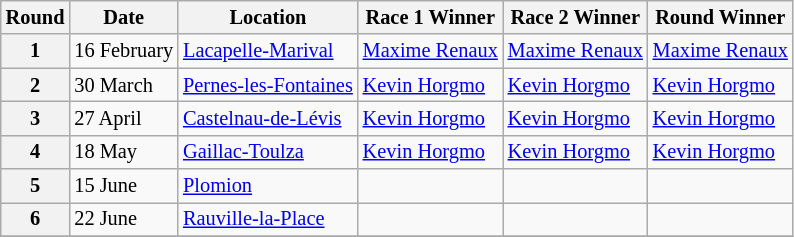<table class="wikitable" style="font-size: 85%;">
<tr>
<th>Round</th>
<th>Date</th>
<th>Location</th>
<th>Race 1 Winner</th>
<th>Race 2 Winner</th>
<th>Round Winner</th>
</tr>
<tr>
<th>1</th>
<td>16 February</td>
<td> <a href='#'>Lacapelle-Marival</a></td>
<td> <a href='#'>Maxime Renaux</a></td>
<td> <a href='#'>Maxime Renaux</a></td>
<td> <a href='#'>Maxime Renaux</a></td>
</tr>
<tr>
<th>2</th>
<td>30 March</td>
<td> <a href='#'>Pernes-les-Fontaines</a></td>
<td> <a href='#'>Kevin Horgmo</a></td>
<td> <a href='#'>Kevin Horgmo</a></td>
<td> <a href='#'>Kevin Horgmo</a></td>
</tr>
<tr>
<th>3</th>
<td>27 April</td>
<td> <a href='#'>Castelnau-de-Lévis</a></td>
<td> <a href='#'>Kevin Horgmo</a></td>
<td> <a href='#'>Kevin Horgmo</a></td>
<td> <a href='#'>Kevin Horgmo</a></td>
</tr>
<tr>
<th>4</th>
<td>18 May</td>
<td> <a href='#'>Gaillac-Toulza</a></td>
<td> <a href='#'>Kevin Horgmo</a></td>
<td> <a href='#'>Kevin Horgmo</a></td>
<td> <a href='#'>Kevin Horgmo</a></td>
</tr>
<tr>
<th>5</th>
<td>15 June</td>
<td> <a href='#'>Plomion</a></td>
<td></td>
<td></td>
<td></td>
</tr>
<tr>
<th>6</th>
<td>22 June</td>
<td> <a href='#'>Rauville-la-Place</a></td>
<td></td>
<td></td>
<td></td>
</tr>
<tr>
</tr>
</table>
